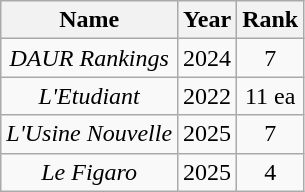<table class="wikitable centre sortable" style="text-align:center;">
<tr>
<th scope="col">Name</th>
<th scope="col">Year</th>
<th scope="col">Rank</th>
</tr>
<tr>
<td><em>DAUR Rankings</em></td>
<td>2024</td>
<td>7</td>
</tr>
<tr>
<td><em>L'Etudiant</em></td>
<td>2022</td>
<td>11 ea</td>
</tr>
<tr>
<td><em>L'Usine Nouvelle</em></td>
<td>2025</td>
<td>7</td>
</tr>
<tr>
<td><em>Le Figaro</em></td>
<td>2025</td>
<td>4</td>
</tr>
</table>
